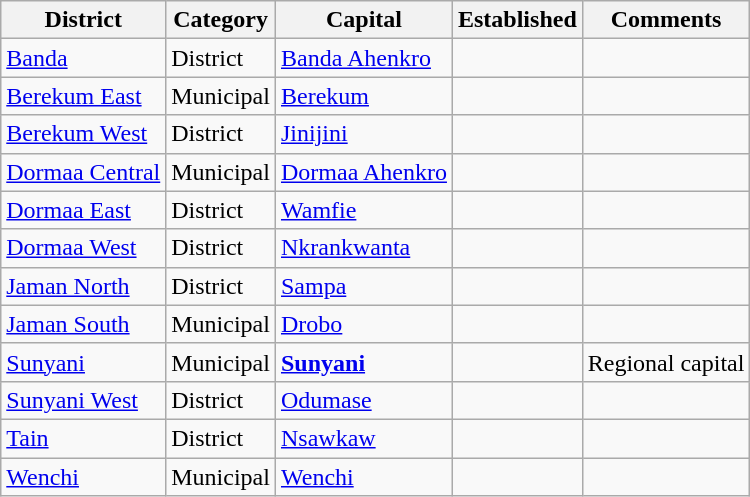<table class="wikitable sortable">
<tr>
<th>District</th>
<th>Category</th>
<th>Capital</th>
<th>Established</th>
<th>Comments</th>
</tr>
<tr>
<td><a href='#'>Banda</a></td>
<td>District</td>
<td><a href='#'>Banda Ahenkro</a></td>
<td></td>
<td></td>
</tr>
<tr>
<td><a href='#'>Berekum East</a></td>
<td>Municipal</td>
<td><a href='#'>Berekum</a></td>
<td></td>
<td></td>
</tr>
<tr>
<td><a href='#'>Berekum West</a></td>
<td>District</td>
<td><a href='#'>Jinijini</a></td>
<td></td>
<td></td>
</tr>
<tr>
<td><a href='#'>Dormaa Central</a></td>
<td>Municipal</td>
<td><a href='#'>Dormaa Ahenkro</a></td>
<td></td>
<td></td>
</tr>
<tr>
<td><a href='#'>Dormaa East</a></td>
<td>District</td>
<td><a href='#'>Wamfie</a></td>
<td></td>
<td></td>
</tr>
<tr>
<td><a href='#'>Dormaa West</a></td>
<td>District</td>
<td><a href='#'>Nkrankwanta</a></td>
<td></td>
<td></td>
</tr>
<tr>
<td><a href='#'>Jaman North</a></td>
<td>District</td>
<td><a href='#'>Sampa</a></td>
<td></td>
<td></td>
</tr>
<tr>
<td><a href='#'>Jaman South</a></td>
<td>Municipal</td>
<td><a href='#'>Drobo</a></td>
<td></td>
<td></td>
</tr>
<tr>
<td><a href='#'>Sunyani</a></td>
<td>Municipal</td>
<td><strong><a href='#'>Sunyani</a></strong></td>
<td></td>
<td>Regional capital</td>
</tr>
<tr>
<td><a href='#'>Sunyani West</a></td>
<td>District</td>
<td><a href='#'>Odumase</a></td>
<td></td>
<td></td>
</tr>
<tr>
<td><a href='#'>Tain</a></td>
<td>District</td>
<td><a href='#'>Nsawkaw</a></td>
<td></td>
<td></td>
</tr>
<tr>
<td><a href='#'>Wenchi</a></td>
<td>Municipal</td>
<td><a href='#'>Wenchi</a></td>
<td></td>
<td></td>
</tr>
</table>
